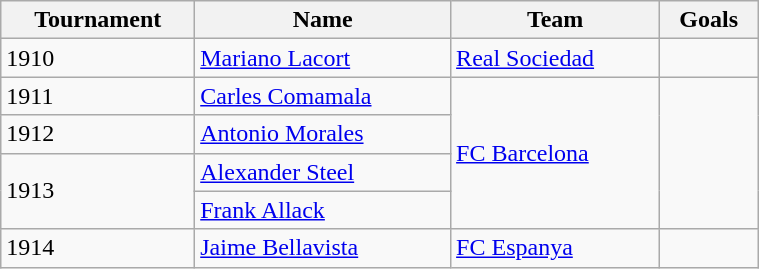<table class="wikitable sortable" style="width:40%;">
<tr>
<th>Tournament</th>
<th>Name</th>
<th>Team</th>
<th>Goals</th>
</tr>
<tr>
<td>1910</td>
<td align="left"> <a href='#'>Mariano Lacort</a></td>
<td align="left"><a href='#'>Real Sociedad</a></td>
<td></td>
</tr>
<tr>
<td>1911</td>
<td align="left"> <a href='#'>Carles Comamala</a></td>
<td rowspan="4" align="left"><a href='#'>FC Barcelona</a></td>
<td rowspan="4"></td>
</tr>
<tr>
<td>1912</td>
<td align="left"> <a href='#'>Antonio Morales</a></td>
</tr>
<tr>
<td rowspan="2">1913</td>
<td align="left"> <a href='#'>Alexander Steel</a></td>
</tr>
<tr>
<td align="left"> <a href='#'>Frank Allack</a></td>
</tr>
<tr>
<td>1914</td>
<td align="left"> <a href='#'>Jaime Bellavista</a></td>
<td align="left"><a href='#'>FC Espanya</a></td>
<td></td>
</tr>
</table>
